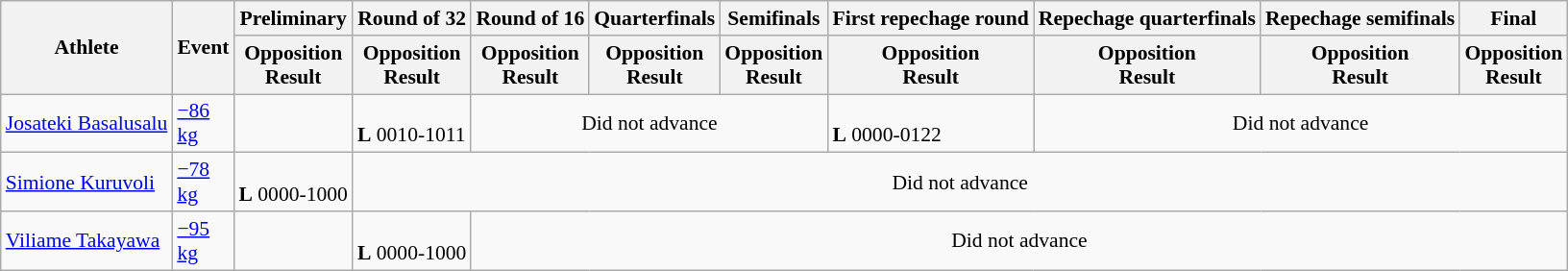<table class="wikitable" style="font-size:90%">
<tr>
<th rowspan="2">Athlete</th>
<th width="35" rowspan="2">Event</th>
<th>Preliminary</th>
<th>Round of 32</th>
<th>Round of 16</th>
<th>Quarterfinals</th>
<th>Semifinals</th>
<th>First repechage round</th>
<th>Repechage quarterfinals</th>
<th>Repechage semifinals</th>
<th>Final</th>
</tr>
<tr>
<th>Opposition<br>Result</th>
<th>Opposition<br>Result</th>
<th>Opposition<br>Result</th>
<th>Opposition<br>Result</th>
<th>Opposition<br>Result</th>
<th>Opposition<br>Result</th>
<th>Opposition<br>Result</th>
<th>Opposition<br>Result</th>
<th>Opposition<br>Result</th>
</tr>
<tr>
<td><a href='#'>Josateki Basalusalu</a></td>
<td><a href='#'>−86 kg</a></td>
<td></td>
<td><br><strong>L</strong> 0010-1011</td>
<td align=center colspan="3">Did not advance</td>
<td><br><strong>L</strong> 0000-0122</td>
<td align=center colspan="3">Did not advance</td>
</tr>
<tr>
<td><a href='#'>Simione Kuruvoli</a></td>
<td><a href='#'>−78 kg</a></td>
<td><br><strong>L</strong> 0000-1000</td>
<td align=center colspan="8">Did not advance</td>
</tr>
<tr>
<td><a href='#'>Viliame Takayawa</a></td>
<td><a href='#'>−95 kg</a></td>
<td></td>
<td><br><strong>L</strong> 0000-1000</td>
<td align=center colspan="7">Did not advance</td>
</tr>
</table>
